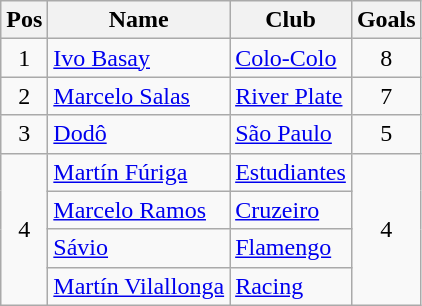<table class="wikitable" border="1">
<tr>
<th width="23">Pos</th>
<th>Name</th>
<th>Club</th>
<th>Goals</th>
</tr>
<tr>
<td align=center>1</td>
<td> <a href='#'>Ivo Basay</a></td>
<td> <a href='#'>Colo-Colo</a></td>
<td align="center">8</td>
</tr>
<tr>
<td align=center>2</td>
<td> <a href='#'>Marcelo Salas</a></td>
<td> <a href='#'>River Plate</a></td>
<td align="center">7</td>
</tr>
<tr>
<td align=center>3</td>
<td> <a href='#'>Dodô</a></td>
<td> <a href='#'>São Paulo</a></td>
<td align="center">5</td>
</tr>
<tr>
<td align=center rowspan=4>4</td>
<td> <a href='#'>Martín Fúriga</a></td>
<td> <a href='#'>Estudiantes</a></td>
<td align="center" rowspan=4>4</td>
</tr>
<tr>
<td> <a href='#'>Marcelo Ramos</a></td>
<td> <a href='#'>Cruzeiro</a></td>
</tr>
<tr>
<td> <a href='#'>Sávio</a></td>
<td> <a href='#'>Flamengo</a></td>
</tr>
<tr>
<td> <a href='#'>Martín Vilallonga</a></td>
<td> <a href='#'>Racing</a></td>
</tr>
</table>
